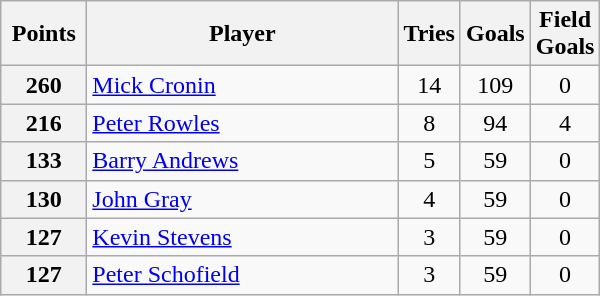<table class="wikitable" style="text-align:left;">
<tr>
<th width=50>Points</th>
<th width=200>Player</th>
<th width=30>Tries</th>
<th width=30>Goals</th>
<th width=30>Field Goals</th>
</tr>
<tr>
<th>260</th>
<td> <a href='#'>Mick Cronin</a></td>
<td align=center>14</td>
<td align=center>109</td>
<td align=center>0</td>
</tr>
<tr>
<th>216</th>
<td> <a href='#'>Peter Rowles</a></td>
<td align=center>8</td>
<td align=center>94</td>
<td align=center>4</td>
</tr>
<tr>
<th>133</th>
<td> <a href='#'>Barry Andrews</a></td>
<td align=center>5</td>
<td align=center>59</td>
<td align=center>0</td>
</tr>
<tr>
<th>130</th>
<td> <a href='#'>John Gray</a></td>
<td align=center>4</td>
<td align=center>59</td>
<td align=center>0</td>
</tr>
<tr>
<th>127</th>
<td> <a href='#'>Kevin Stevens</a></td>
<td align=center>3</td>
<td align=center>59</td>
<td align=center>0</td>
</tr>
<tr>
<th>127</th>
<td> <a href='#'>Peter Schofield</a></td>
<td align=center>3</td>
<td align=center>59</td>
<td align=center>0</td>
</tr>
</table>
